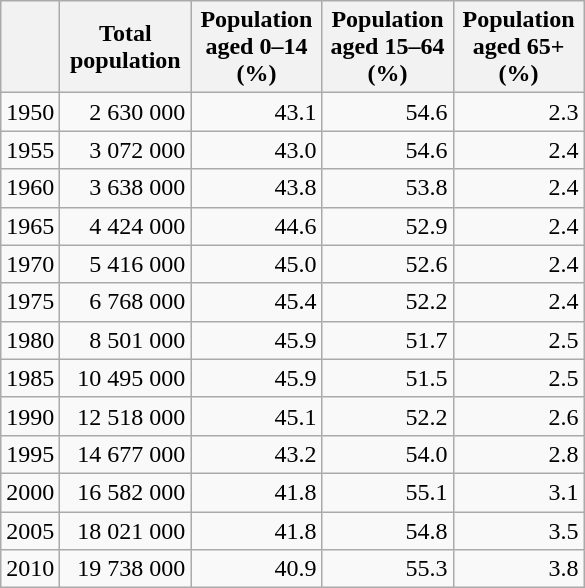<table class="wikitable" style="text-align: right;">
<tr>
<th></th>
<th width="80pt">Total population</th>
<th width="80pt">Population aged 0–14 (%)</th>
<th width="80pt">Population aged 15–64 (%)</th>
<th width="80pt">Population aged 65+ (%)</th>
</tr>
<tr>
<td>1950</td>
<td>2 630 000</td>
<td>43.1</td>
<td>54.6</td>
<td>2.3</td>
</tr>
<tr>
<td>1955</td>
<td>3 072 000</td>
<td>43.0</td>
<td>54.6</td>
<td>2.4</td>
</tr>
<tr>
<td>1960</td>
<td>3 638 000</td>
<td>43.8</td>
<td>53.8</td>
<td>2.4</td>
</tr>
<tr>
<td>1965</td>
<td>4 424 000</td>
<td>44.6</td>
<td>52.9</td>
<td>2.4</td>
</tr>
<tr>
<td>1970</td>
<td>5 416 000</td>
<td>45.0</td>
<td>52.6</td>
<td>2.4</td>
</tr>
<tr>
<td>1975</td>
<td>6 768 000</td>
<td>45.4</td>
<td>52.2</td>
<td>2.4</td>
</tr>
<tr>
<td>1980</td>
<td>8 501 000</td>
<td>45.9</td>
<td>51.7</td>
<td>2.5</td>
</tr>
<tr>
<td>1985</td>
<td>10 495 000</td>
<td>45.9</td>
<td>51.5</td>
<td>2.5</td>
</tr>
<tr>
<td>1990</td>
<td>12 518 000</td>
<td>45.1</td>
<td>52.2</td>
<td>2.6</td>
</tr>
<tr>
<td>1995</td>
<td>14 677 000</td>
<td>43.2</td>
<td>54.0</td>
<td>2.8</td>
</tr>
<tr>
<td>2000</td>
<td>16 582 000</td>
<td>41.8</td>
<td>55.1</td>
<td>3.1</td>
</tr>
<tr>
<td>2005</td>
<td>18 021 000</td>
<td>41.8</td>
<td>54.8</td>
<td>3.5</td>
</tr>
<tr>
<td>2010</td>
<td>19 738 000</td>
<td>40.9</td>
<td>55.3</td>
<td>3.8</td>
</tr>
</table>
